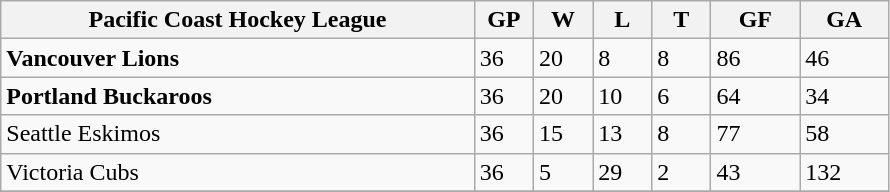<table class="wikitable">
<tr>
<th bgcolor="#DDDDFF" width="40%">Pacific Coast Hockey League</th>
<th bgcolor="#DDDDFF" width="5%">GP</th>
<th bgcolor="#DDDDFF" width="5%">W</th>
<th bgcolor="#DDDDFF" width="5%">L</th>
<th bgcolor="#DDDDFF" width="5%">T</th>
<th bgcolor="#DDDDFF" width="7.5%">GF</th>
<th bgcolor="#DDDDFF" width="7.5%">GA</th>
</tr>
<tr>
<td><strong>Vancouver Lions</strong></td>
<td>36</td>
<td>20</td>
<td>8</td>
<td>8</td>
<td>86</td>
<td>46</td>
</tr>
<tr>
<td><strong>Portland Buckaroos</strong></td>
<td>36</td>
<td>20</td>
<td>10</td>
<td>6</td>
<td>64</td>
<td>34</td>
</tr>
<tr>
<td>Seattle Eskimos</td>
<td>36</td>
<td>15</td>
<td>13</td>
<td>8</td>
<td>77</td>
<td>58</td>
</tr>
<tr>
<td>Victoria Cubs</td>
<td>36</td>
<td>5</td>
<td>29</td>
<td>2</td>
<td>43</td>
<td>132</td>
</tr>
<tr>
</tr>
</table>
